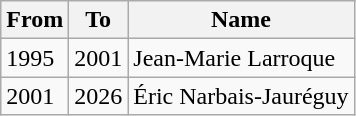<table class="wikitable">
<tr>
<th>From</th>
<th>To</th>
<th>Name</th>
</tr>
<tr>
<td>1995</td>
<td>2001</td>
<td>Jean-Marie Larroque</td>
</tr>
<tr>
<td>2001</td>
<td>2026</td>
<td>Éric Narbais-Jauréguy</td>
</tr>
</table>
